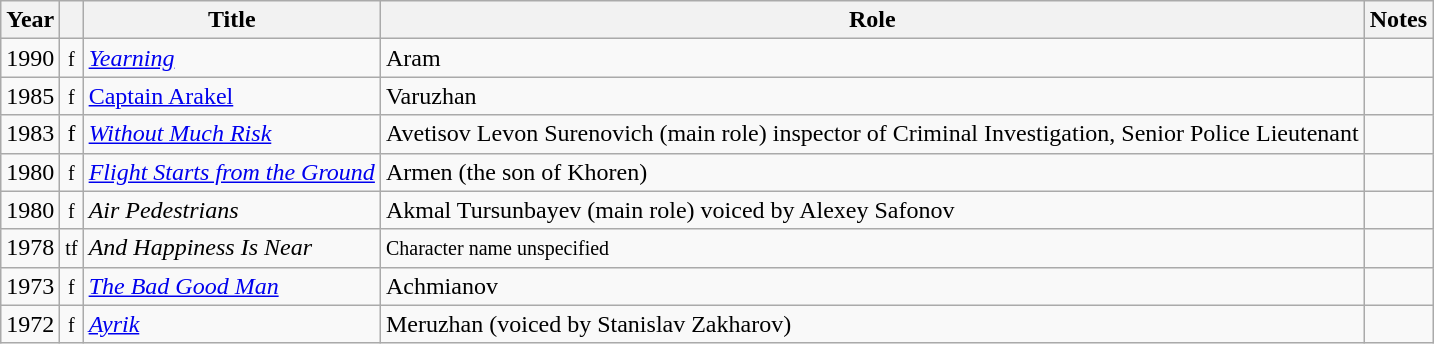<table class="wikitable sortable" style="">
<tr>
<th>Year</th>
<th></th>
<th>Title</th>
<th>Role</th>
<th>Notes</th>
</tr>
<tr>
<td rowspan="">1990</td>
<td style="text-align:center;"><small><span>f</span></small></td>
<td><em><a href='#'>Yearning</a></em></td>
<td>Aram</td>
<td></td>
</tr>
<tr>
<td rowspan="">1985</td>
<td style="text-align:center;"><small><span>f</span></small></td>
<td><a href='#'>Captain Arakel</a></td>
<td>Varuzhan</td>
<td></td>
</tr>
<tr>
<td rowspan="">1983</td>
<td style="text-align:center;">f</td>
<td><em><a href='#'>Without Much Risk</a></em></td>
<td>Avetisov Levon Surenovich (main role) inspector of Criminal Investigation, Senior Police Lieutenant </td>
<td></td>
</tr>
<tr>
<td rowspan="">1980</td>
<td style="text-align:center;"><small><span>f</span></small></td>
<td><a href='#'><em>Flight Starts from the Ground</em></a></td>
<td>Armen (the son of Khoren)</td>
<td></td>
</tr>
<tr>
<td rowspan="">1980</td>
<td style="text-align:center;"><small><span>f</span></small></td>
<td><em>Air Pedestrians</em></td>
<td>Akmal Tursunbayev (main role) voiced by Alexey Safonov</td>
<td></td>
</tr>
<tr>
<td>1978</td>
<td style="text-align:center;"><small><span>tf</span></small></td>
<td><em>And Happiness Is Near</em></td>
<td><small>Character name unspecified</small></td>
<td></td>
</tr>
<tr>
<td rowspan="">1973</td>
<td style="text-align:center;"><small><span>f</span></small></td>
<td><em><a href='#'>The Bad Good Man</a></em></td>
<td>Achmianov</td>
<td></td>
</tr>
<tr>
<td rowspan="">1972</td>
<td style="text-align:center;"><small><span>f</span></small></td>
<td><em><a href='#'>Ayrik</a></em></td>
<td>Meruzhan (voiced by Stanislav Zakharov)</td>
<td></td>
</tr>
</table>
